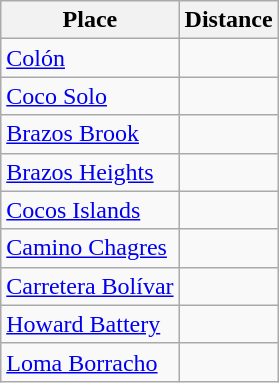<table class="wikitable sortable">
<tr>
<th>Place</th>
<th>Distance</th>
</tr>
<tr>
<td><a href='#'>Colón</a></td>
<td></td>
</tr>
<tr>
<td><a href='#'>Coco Solo</a></td>
<td></td>
</tr>
<tr>
<td><a href='#'>Brazos Brook</a></td>
<td></td>
</tr>
<tr>
<td><a href='#'>Brazos Heights</a></td>
<td></td>
</tr>
<tr>
<td><a href='#'>Cocos Islands</a></td>
<td></td>
</tr>
<tr>
<td><a href='#'>Camino Chagres</a></td>
<td></td>
</tr>
<tr>
<td><a href='#'>Carretera Bolívar</a></td>
<td></td>
</tr>
<tr>
<td><a href='#'>Howard Battery</a></td>
<td></td>
</tr>
<tr>
<td><a href='#'>Loma Borracho</a></td>
<td></td>
</tr>
</table>
